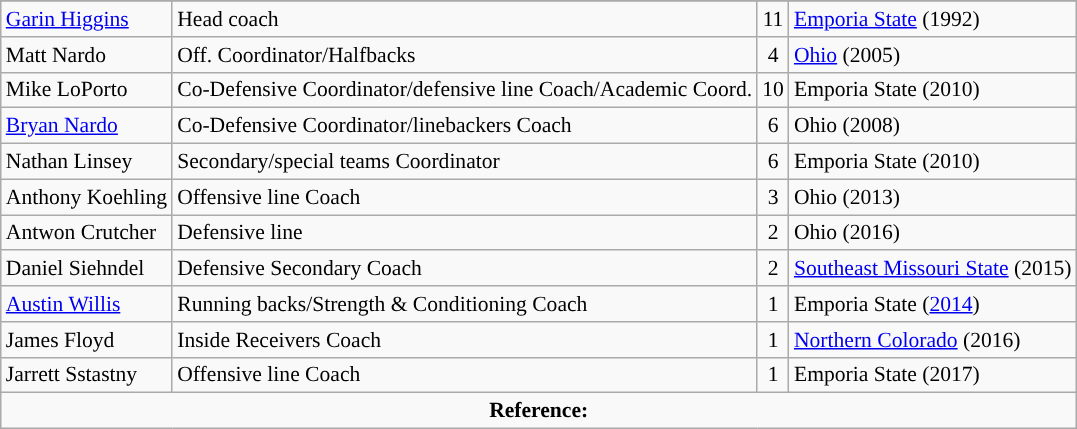<table class="wikitable" style="font-size:90%;">
<tr>
</tr>
<tr>
<td><a href='#'>Garin Higgins</a></td>
<td>Head coach</td>
<td align=center>11</td>
<td><a href='#'>Emporia State</a> (1992)</td>
</tr>
<tr>
<td>Matt Nardo</td>
<td>Off. Coordinator/Halfbacks</td>
<td align=center>4</td>
<td><a href='#'>Ohio</a> (2005)</td>
</tr>
<tr>
<td>Mike LoPorto</td>
<td>Co-Defensive Coordinator/defensive line Coach/Academic Coord.</td>
<td align=center>10</td>
<td>Emporia State (2010)</td>
</tr>
<tr>
<td><a href='#'>Bryan Nardo</a></td>
<td>Co-Defensive Coordinator/linebackers Coach</td>
<td align=center>6</td>
<td>Ohio (2008)</td>
</tr>
<tr>
<td>Nathan Linsey</td>
<td>Secondary/special teams Coordinator</td>
<td align=center>6</td>
<td>Emporia State (2010)</td>
</tr>
<tr>
<td>Anthony Koehling</td>
<td>Offensive line Coach</td>
<td align=center>3</td>
<td>Ohio (2013)</td>
</tr>
<tr>
<td>Antwon Crutcher</td>
<td>Defensive line</td>
<td align=center>2</td>
<td>Ohio (2016)</td>
</tr>
<tr>
<td>Daniel Siehndel</td>
<td>Defensive Secondary Coach</td>
<td align=center>2</td>
<td><a href='#'>Southeast Missouri State</a> (2015)</td>
</tr>
<tr>
<td><a href='#'>Austin Willis</a></td>
<td>Running backs/Strength & Conditioning Coach</td>
<td align=center>1</td>
<td>Emporia State (<a href='#'>2014</a>)</td>
</tr>
<tr>
<td>James Floyd</td>
<td>Inside Receivers Coach</td>
<td align=center>1</td>
<td><a href='#'>Northern Colorado</a> (2016)</td>
</tr>
<tr>
<td>Jarrett Sstastny</td>
<td>Offensive line Coach</td>
<td align=center>1</td>
<td>Emporia State (2017)</td>
</tr>
<tr style="text-align:center;">
<td colspan=4><strong>Reference:</strong></td>
</tr>
</table>
